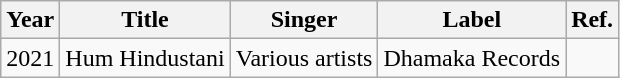<table class="wikitable">
<tr>
<th>Year</th>
<th>Title</th>
<th>Singer</th>
<th>Label</th>
<th>Ref.</th>
</tr>
<tr>
<td>2021</td>
<td>Hum Hindustani</td>
<td>Various artists</td>
<td>Dhamaka Records</td>
<td></td>
</tr>
</table>
